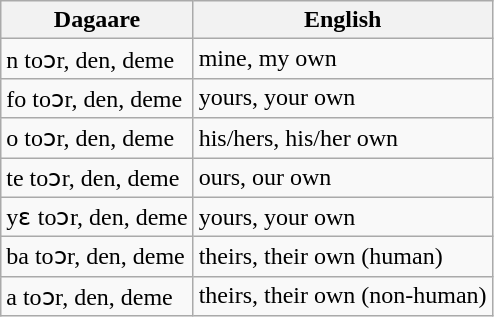<table class="wikitable">
<tr>
<th>Dagaare</th>
<th>English</th>
</tr>
<tr>
<td>n toɔr, den, deme</td>
<td>mine, my own</td>
</tr>
<tr>
<td>fo toɔr, den, deme</td>
<td>yours, your own</td>
</tr>
<tr>
<td>o toɔr, den, deme</td>
<td>his/hers, his/her own</td>
</tr>
<tr>
<td>te toɔr, den, deme</td>
<td>ours, our own</td>
</tr>
<tr>
<td>yɛ toɔr, den, deme</td>
<td>yours, your own</td>
</tr>
<tr>
<td>ba toɔr, den, deme</td>
<td>theirs, their own (human)</td>
</tr>
<tr>
<td>a toɔr, den, deme</td>
<td>theirs, their own (non-human)</td>
</tr>
</table>
